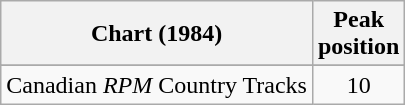<table class="wikitable sortable">
<tr>
<th>Chart (1984)</th>
<th>Peak<br>position</th>
</tr>
<tr>
</tr>
<tr>
<td>Canadian <em>RPM</em> Country Tracks</td>
<td align="center">10</td>
</tr>
</table>
